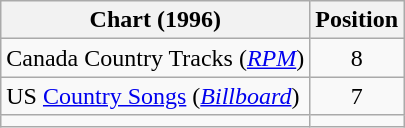<table class="wikitable sortable">
<tr>
<th scope="col">Chart (1996)</th>
<th scope="col">Position</th>
</tr>
<tr>
<td>Canada Country Tracks (<em><a href='#'>RPM</a></em>)</td>
<td align="center">8</td>
</tr>
<tr>
<td>US <a href='#'>Country Songs</a> (<em><a href='#'>Billboard</a></em>)</td>
<td align="center">7</td>
</tr>
<tr>
<td></td>
</tr>
</table>
